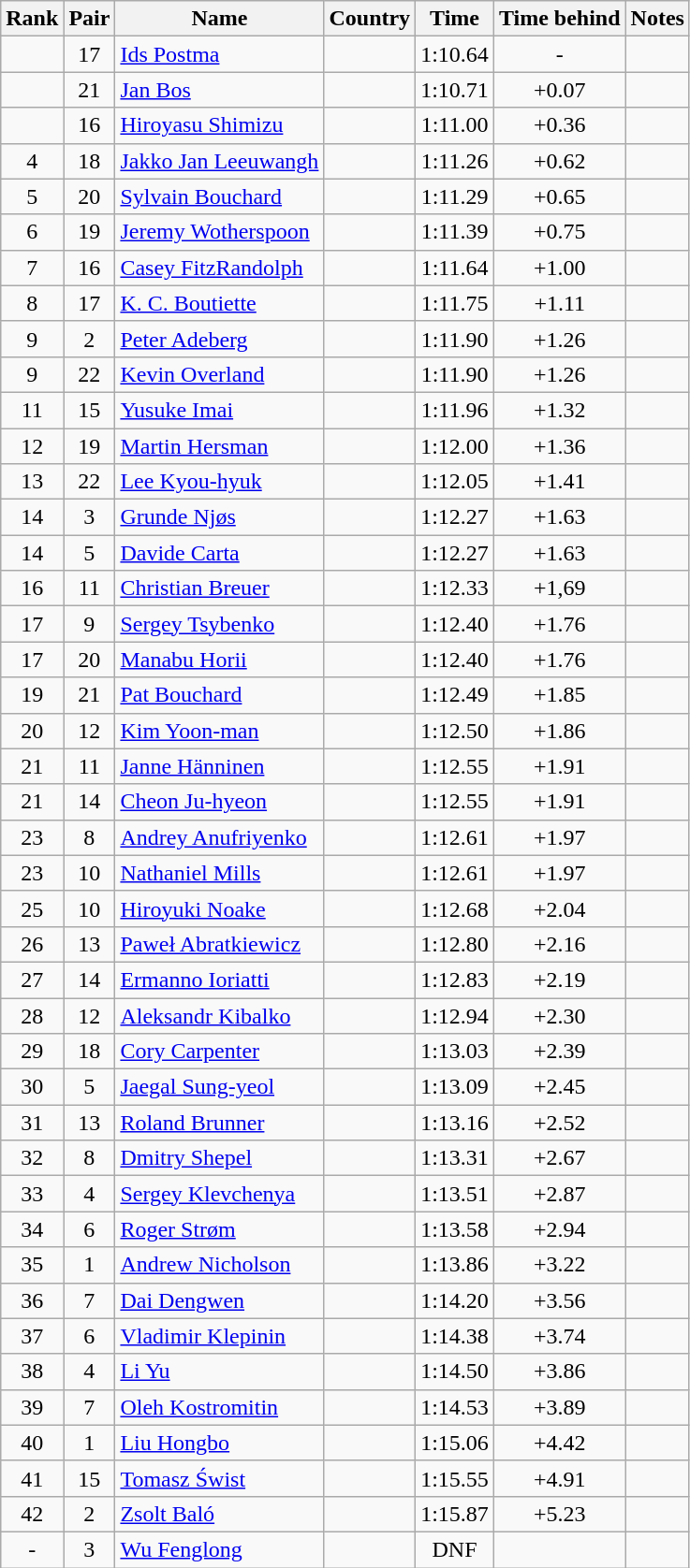<table class="wikitable sortable" style="text-align:center">
<tr>
<th>Rank</th>
<th>Pair</th>
<th>Name</th>
<th>Country</th>
<th>Time</th>
<th>Time behind</th>
<th>Notes</th>
</tr>
<tr>
<td></td>
<td>17</td>
<td align=left><a href='#'>Ids Postma</a></td>
<td align=left></td>
<td>1:10.64</td>
<td>-</td>
<td></td>
</tr>
<tr>
<td></td>
<td>21</td>
<td align=left><a href='#'>Jan Bos</a></td>
<td align=left></td>
<td>1:10.71</td>
<td>+0.07</td>
<td></td>
</tr>
<tr>
<td></td>
<td>16</td>
<td align=left><a href='#'>Hiroyasu Shimizu</a></td>
<td align=left></td>
<td>1:11.00</td>
<td>+0.36</td>
<td></td>
</tr>
<tr>
<td>4</td>
<td>18</td>
<td align=left><a href='#'>Jakko Jan Leeuwangh</a></td>
<td align=left></td>
<td>1:11.26</td>
<td>+0.62</td>
<td></td>
</tr>
<tr>
<td>5</td>
<td>20</td>
<td align=left><a href='#'>Sylvain Bouchard</a></td>
<td align=left></td>
<td>1:11.29</td>
<td>+0.65</td>
<td></td>
</tr>
<tr>
<td>6</td>
<td>19</td>
<td align=left><a href='#'>Jeremy Wotherspoon</a></td>
<td align=left></td>
<td>1:11.39</td>
<td>+0.75</td>
<td></td>
</tr>
<tr>
<td>7</td>
<td>16</td>
<td align=left><a href='#'>Casey FitzRandolph</a></td>
<td align=left></td>
<td>1:11.64</td>
<td>+1.00</td>
<td></td>
</tr>
<tr>
<td>8</td>
<td>17</td>
<td align=left><a href='#'>K. C. Boutiette</a></td>
<td align=left></td>
<td>1:11.75</td>
<td>+1.11</td>
<td></td>
</tr>
<tr>
<td>9</td>
<td>2</td>
<td align=left><a href='#'>Peter Adeberg</a></td>
<td align=left></td>
<td>1:11.90</td>
<td>+1.26</td>
<td></td>
</tr>
<tr>
<td>9</td>
<td>22</td>
<td align=left><a href='#'>Kevin Overland</a></td>
<td align=left></td>
<td>1:11.90</td>
<td>+1.26</td>
<td></td>
</tr>
<tr>
<td>11</td>
<td>15</td>
<td align=left><a href='#'>Yusuke Imai</a></td>
<td align=left></td>
<td>1:11.96</td>
<td>+1.32</td>
<td></td>
</tr>
<tr>
<td>12</td>
<td>19</td>
<td align=left><a href='#'>Martin Hersman</a></td>
<td align=left></td>
<td>1:12.00</td>
<td>+1.36</td>
<td></td>
</tr>
<tr>
<td>13</td>
<td>22</td>
<td align=left><a href='#'>Lee Kyou-hyuk</a></td>
<td align=left></td>
<td>1:12.05</td>
<td>+1.41</td>
<td></td>
</tr>
<tr>
<td>14</td>
<td>3</td>
<td align=left><a href='#'>Grunde Njøs</a></td>
<td align=left></td>
<td>1:12.27</td>
<td>+1.63</td>
<td></td>
</tr>
<tr>
<td>14</td>
<td>5</td>
<td align=left><a href='#'>Davide Carta</a></td>
<td align=left></td>
<td>1:12.27</td>
<td>+1.63</td>
<td></td>
</tr>
<tr>
<td>16</td>
<td>11</td>
<td align=left><a href='#'>Christian Breuer</a></td>
<td align=left></td>
<td>1:12.33</td>
<td>+1,69</td>
<td></td>
</tr>
<tr>
<td>17</td>
<td>9</td>
<td align=left><a href='#'>Sergey Tsybenko</a></td>
<td align=left></td>
<td>1:12.40</td>
<td>+1.76</td>
<td></td>
</tr>
<tr>
<td>17</td>
<td>20</td>
<td align=left><a href='#'>Manabu Horii</a></td>
<td align=left></td>
<td>1:12.40</td>
<td>+1.76</td>
<td></td>
</tr>
<tr>
<td>19</td>
<td>21</td>
<td align=left><a href='#'>Pat Bouchard</a></td>
<td align=left></td>
<td>1:12.49</td>
<td>+1.85</td>
<td></td>
</tr>
<tr>
<td>20</td>
<td>12</td>
<td align=left><a href='#'>Kim Yoon-man</a></td>
<td align=left></td>
<td>1:12.50</td>
<td>+1.86</td>
<td></td>
</tr>
<tr>
<td>21</td>
<td>11</td>
<td align=left><a href='#'>Janne Hänninen</a></td>
<td align=left></td>
<td>1:12.55</td>
<td>+1.91</td>
<td></td>
</tr>
<tr>
<td>21</td>
<td>14</td>
<td align=left><a href='#'>Cheon Ju-hyeon</a></td>
<td align=left></td>
<td>1:12.55</td>
<td>+1.91</td>
<td></td>
</tr>
<tr>
<td>23</td>
<td>8</td>
<td align=left><a href='#'>Andrey Anufriyenko</a></td>
<td align=left></td>
<td>1:12.61</td>
<td>+1.97</td>
<td></td>
</tr>
<tr>
<td>23</td>
<td>10</td>
<td align=left><a href='#'>Nathaniel Mills</a></td>
<td align=left></td>
<td>1:12.61</td>
<td>+1.97</td>
<td></td>
</tr>
<tr>
<td>25</td>
<td>10</td>
<td align=left><a href='#'>Hiroyuki Noake</a></td>
<td align=left></td>
<td>1:12.68</td>
<td>+2.04</td>
<td></td>
</tr>
<tr>
<td>26</td>
<td>13</td>
<td align=left><a href='#'>Paweł Abratkiewicz</a></td>
<td align=left></td>
<td>1:12.80</td>
<td>+2.16</td>
<td></td>
</tr>
<tr>
<td>27</td>
<td>14</td>
<td align=left><a href='#'>Ermanno Ioriatti</a></td>
<td align=left></td>
<td>1:12.83</td>
<td>+2.19</td>
<td></td>
</tr>
<tr>
<td>28</td>
<td>12</td>
<td align=left><a href='#'>Aleksandr Kibalko</a></td>
<td align=left></td>
<td>1:12.94</td>
<td>+2.30</td>
<td></td>
</tr>
<tr>
<td>29</td>
<td>18</td>
<td align=left><a href='#'>Cory Carpenter</a></td>
<td align=left></td>
<td>1:13.03</td>
<td>+2.39</td>
<td></td>
</tr>
<tr>
<td>30</td>
<td>5</td>
<td align=left><a href='#'>Jaegal Sung-yeol</a></td>
<td align=left></td>
<td>1:13.09</td>
<td>+2.45</td>
<td></td>
</tr>
<tr>
<td>31</td>
<td>13</td>
<td align=left><a href='#'>Roland Brunner</a></td>
<td align=left></td>
<td>1:13.16</td>
<td>+2.52</td>
<td></td>
</tr>
<tr>
<td>32</td>
<td>8</td>
<td align=left><a href='#'>Dmitry Shepel</a></td>
<td align=left></td>
<td>1:13.31</td>
<td>+2.67</td>
<td></td>
</tr>
<tr>
<td>33</td>
<td>4</td>
<td align=left><a href='#'>Sergey Klevchenya</a></td>
<td align=left></td>
<td>1:13.51</td>
<td>+2.87</td>
<td></td>
</tr>
<tr>
<td>34</td>
<td>6</td>
<td align=left><a href='#'>Roger Strøm</a></td>
<td align=left></td>
<td>1:13.58</td>
<td>+2.94</td>
<td></td>
</tr>
<tr>
<td>35</td>
<td>1</td>
<td align=left><a href='#'>Andrew Nicholson</a></td>
<td align=left></td>
<td>1:13.86</td>
<td>+3.22</td>
<td></td>
</tr>
<tr>
<td>36</td>
<td>7</td>
<td align=left><a href='#'>Dai Dengwen</a></td>
<td align=left></td>
<td>1:14.20</td>
<td>+3.56</td>
<td></td>
</tr>
<tr>
<td>37</td>
<td>6</td>
<td align=left><a href='#'>Vladimir Klepinin</a></td>
<td align=left></td>
<td>1:14.38</td>
<td>+3.74</td>
<td></td>
</tr>
<tr>
<td>38</td>
<td>4</td>
<td align=left><a href='#'>Li Yu</a></td>
<td align=left></td>
<td>1:14.50</td>
<td>+3.86</td>
<td></td>
</tr>
<tr>
<td>39</td>
<td>7</td>
<td align=left><a href='#'>Oleh Kostromitin</a></td>
<td align=left></td>
<td>1:14.53</td>
<td>+3.89</td>
<td></td>
</tr>
<tr>
<td>40</td>
<td>1</td>
<td align=left><a href='#'>Liu Hongbo</a></td>
<td align=left></td>
<td>1:15.06</td>
<td>+4.42</td>
<td></td>
</tr>
<tr>
<td>41</td>
<td>15</td>
<td align=left><a href='#'>Tomasz Świst</a></td>
<td align=left></td>
<td>1:15.55</td>
<td>+4.91</td>
<td></td>
</tr>
<tr>
<td>42</td>
<td>2</td>
<td align=left><a href='#'>Zsolt Baló</a></td>
<td align=left></td>
<td>1:15.87</td>
<td>+5.23</td>
<td></td>
</tr>
<tr>
<td>-</td>
<td>3</td>
<td align=left><a href='#'>Wu Fenglong</a></td>
<td align=left></td>
<td>DNF</td>
<td></td>
</tr>
</table>
